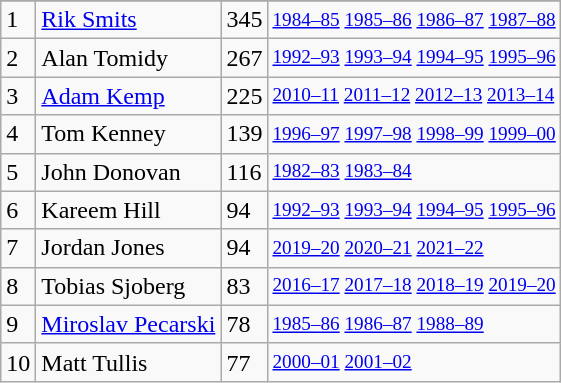<table class="wikitable">
<tr>
</tr>
<tr>
<td>1</td>
<td><a href='#'>Rik Smits</a></td>
<td>345</td>
<td style="font-size:80%;"><a href='#'>1984–85</a> <a href='#'>1985–86</a> <a href='#'>1986–87</a> <a href='#'>1987–88</a></td>
</tr>
<tr>
<td>2</td>
<td>Alan Tomidy</td>
<td>267</td>
<td style="font-size:80%;"><a href='#'>1992–93</a> <a href='#'>1993–94</a> <a href='#'>1994–95</a> <a href='#'>1995–96</a></td>
</tr>
<tr>
<td>3</td>
<td><a href='#'>Adam Kemp</a></td>
<td>225</td>
<td style="font-size:80%;"><a href='#'>2010–11</a> <a href='#'>2011–12</a> <a href='#'>2012–13</a> <a href='#'>2013–14</a></td>
</tr>
<tr>
<td>4</td>
<td>Tom Kenney</td>
<td>139</td>
<td style="font-size:80%;"><a href='#'>1996–97</a> <a href='#'>1997–98</a> <a href='#'>1998–99</a> <a href='#'>1999–00</a></td>
</tr>
<tr>
<td>5</td>
<td>John Donovan</td>
<td>116</td>
<td style="font-size:80%;"><a href='#'>1982–83</a> <a href='#'>1983–84</a></td>
</tr>
<tr>
<td>6</td>
<td>Kareem Hill</td>
<td>94</td>
<td style="font-size:80%;"><a href='#'>1992–93</a> <a href='#'>1993–94</a> <a href='#'>1994–95</a> <a href='#'>1995–96</a></td>
</tr>
<tr>
<td>7</td>
<td>Jordan Jones</td>
<td>94</td>
<td style="font-size:80%;"><a href='#'>2019–20</a> <a href='#'>2020–21</a> <a href='#'>2021–22</a></td>
</tr>
<tr>
<td>8</td>
<td>Tobias Sjoberg</td>
<td>83</td>
<td style="font-size:80%;"><a href='#'>2016–17</a> <a href='#'>2017–18</a> <a href='#'>2018–19</a> <a href='#'>2019–20</a></td>
</tr>
<tr>
<td>9</td>
<td><a href='#'>Miroslav Pecarski</a></td>
<td>78</td>
<td style="font-size:80%;"><a href='#'>1985–86</a> <a href='#'>1986–87</a> <a href='#'>1988–89</a></td>
</tr>
<tr>
<td>10</td>
<td>Matt Tullis</td>
<td>77</td>
<td style="font-size:80%;"><a href='#'>2000–01</a> <a href='#'>2001–02</a></td>
</tr>
</table>
